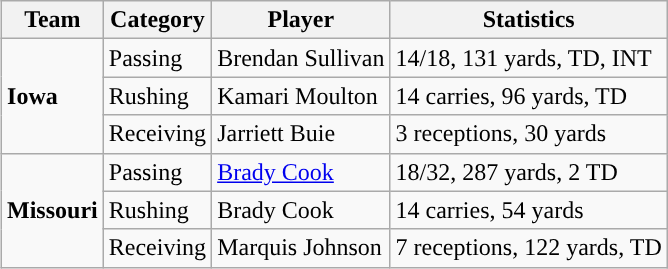<table class="wikitable" style="float: right;">
<tr>
<th>Team</th>
<th>Category</th>
<th>Player</th>
<th>Statistics</th>
</tr>
<tr>
<td rowspan=3><strong>Iowa</strong></td>
<td>Passing</td>
<td>Brendan Sullivan</td>
<td>14/18, 131 yards, TD, INT</td>
</tr>
<tr>
<td>Rushing</td>
<td>Kamari Moulton</td>
<td>14 carries, 96 yards, TD</td>
</tr>
<tr>
<td>Receiving</td>
<td>Jarriett Buie</td>
<td>3 receptions, 30 yards</td>
</tr>
<tr>
<td rowspan=3><strong>Missouri</strong></td>
<td>Passing</td>
<td><a href='#'>Brady Cook</a></td>
<td>18/32, 287 yards, 2 TD</td>
</tr>
<tr>
<td>Rushing</td>
<td>Brady Cook</td>
<td>14 carries, 54 yards</td>
</tr>
<tr>
<td>Receiving</td>
<td>Marquis Johnson</td>
<td>7 receptions, 122 yards, TD</td>
</tr>
</table>
